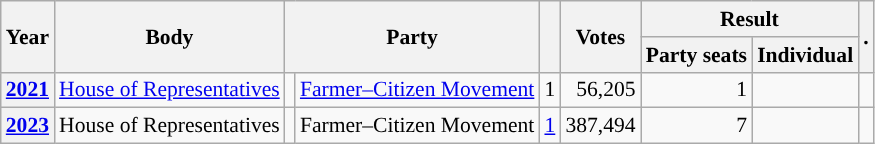<table class="wikitable plainrowheaders sortable" border=2 cellpadding=4 cellspacing=0 style="border: 1px #aaa solid; font-size: 90%; text-align:center;">
<tr>
<th scope="col" rowspan=2>Year</th>
<th scope="col" rowspan=2>Body</th>
<th scope="col" colspan=2 rowspan=2>Party</th>
<th scope="col" rowspan=2></th>
<th scope="col" rowspan=2>Votes</th>
<th scope="colgroup" colspan=2>Result</th>
<th scope="col" rowspan=2 class="unsortable">.</th>
</tr>
<tr>
<th scope="col">Party seats</th>
<th scope="col">Individual</th>
</tr>
<tr>
<th scope="row"><a href='#'>2021</a></th>
<td><a href='#'>House of Representatives</a></td>
<td style="background-color:"></td>
<td><a href='#'>Farmer–Citizen Movement</a></td>
<td style=text-align:right>1</td>
<td style=text-align:right>56,205</td>
<td style=text-align:right>1</td>
<td></td>
<td></td>
</tr>
<tr>
<th scope="row"><a href='#'>2023</a></th>
<td>House of Representatives</td>
<td style="background-color:"></td>
<td>Farmer–Citizen Movement</td>
<td style=text-align:right><a href='#'>1</a></td>
<td style=text-align:right>387,494</td>
<td style=text-align:right>7</td>
<td></td>
<td></td>
</tr>
</table>
